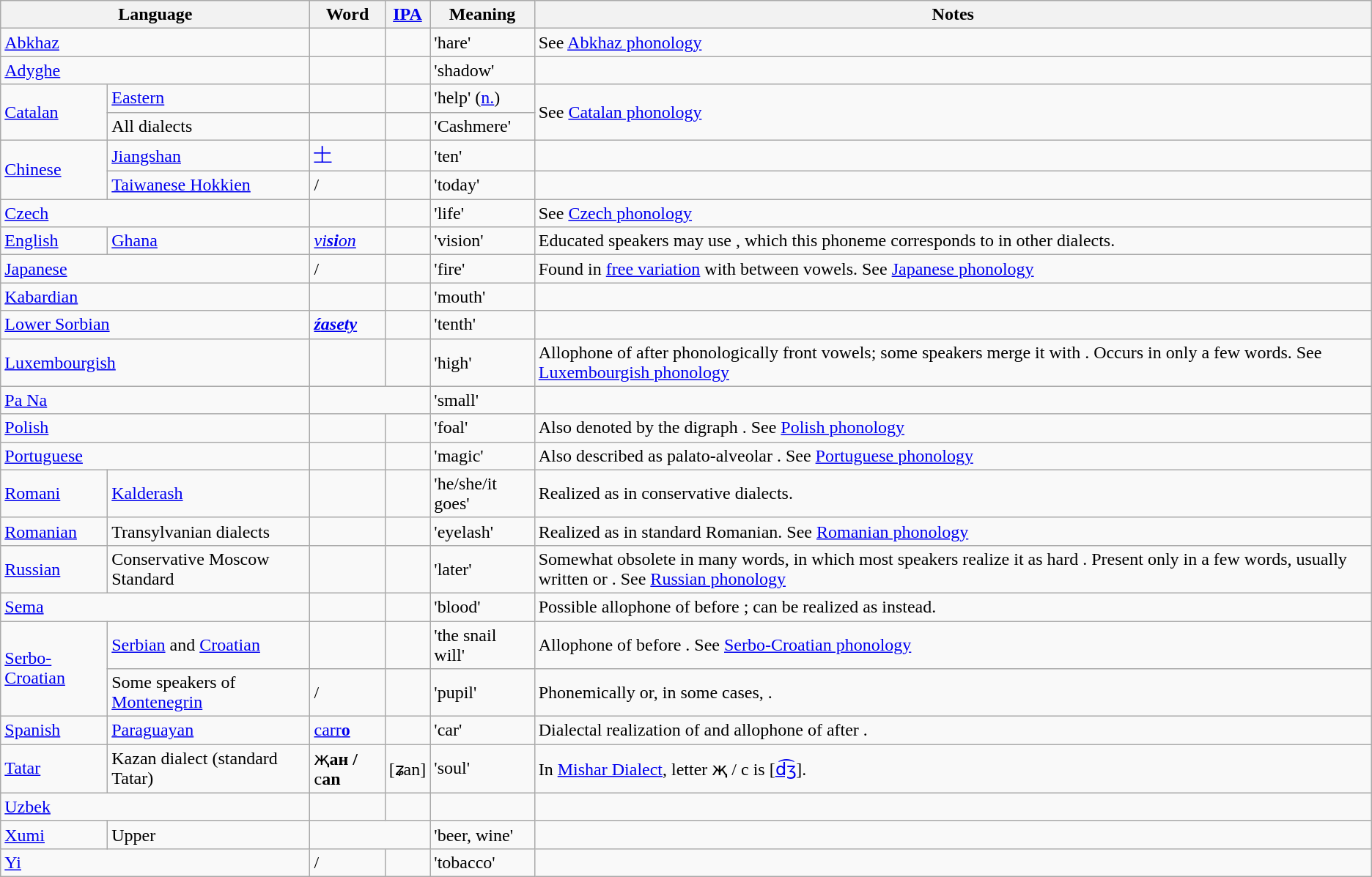<table class="wikitable">
<tr>
<th colspan="2">Language</th>
<th>Word</th>
<th><a href='#'>IPA</a></th>
<th>Meaning</th>
<th>Notes</th>
</tr>
<tr>
<td colspan="2"><a href='#'>Abkhaz</a></td>
<td></td>
<td></td>
<td>'hare'</td>
<td>See <a href='#'>Abkhaz phonology</a></td>
</tr>
<tr>
<td colspan="2"><a href='#'>Adyghe</a></td>
<td></td>
<td></td>
<td>'shadow'</td>
<td></td>
</tr>
<tr>
<td rowspan="2"><a href='#'>Catalan</a></td>
<td><a href='#'>Eastern</a></td>
<td></td>
<td></td>
<td>'help' (<a href='#'>n.</a>)</td>
<td rowspan="2">See <a href='#'>Catalan phonology</a></td>
</tr>
<tr>
<td>All dialects</td>
<td></td>
<td></td>
<td>'Cashmere'</td>
</tr>
<tr>
<td rowspan=2><a href='#'>Chinese</a></td>
<td><a href='#'>Jiangshan</a></td>
<td><a href='#'>十</a></td>
<td></td>
<td>'ten'</td>
<td></td>
</tr>
<tr>
<td><a href='#'>Taiwanese Hokkien</a></td>
<td>/</td>
<td></td>
<td>'today'</td>
<td></td>
</tr>
<tr>
<td colspan=2><a href='#'>Czech</a></td>
<td></td>
<td></td>
<td>'life'</td>
<td>See <a href='#'>Czech phonology</a></td>
</tr>
<tr>
<td><a href='#'>English</a></td>
<td><a href='#'>Ghana</a></td>
<td><a href='#'><em>vi<strong>si</strong>on</em></a></td>
<td></td>
<td>'vision'</td>
<td>Educated speakers may use , which this phoneme corresponds to in other dialects.</td>
</tr>
<tr>
<td colspan="2"><a href='#'>Japanese</a></td>
<td>/</td>
<td></td>
<td>'fire'</td>
<td>Found in <a href='#'>free variation</a> with  between vowels. See <a href='#'>Japanese phonology</a></td>
</tr>
<tr>
<td colspan="2"><a href='#'>Kabardian</a></td>
<td></td>
<td></td>
<td>'mouth'</td>
<td></td>
</tr>
<tr>
<td colspan="2"><a href='#'>Lower Sorbian</a></td>
<td><a href='#'><strong><em>ź<strong>asety<em></a></td>
<td></td>
<td>'tenth'</td>
<td></td>
</tr>
<tr>
<td colspan="2"><a href='#'>Luxembourgish</a></td>
<td></td>
<td></td>
<td>'high'</td>
<td>Allophone of  after phonologically front vowels; some speakers merge it with . Occurs in only a few words. See <a href='#'>Luxembourgish phonology</a></td>
</tr>
<tr>
<td colspan="2"><a href='#'>Pa Na</a></td>
<td colspan="2" align="center"></td>
<td>'small'</td>
<td></td>
</tr>
<tr>
<td colspan="2"><a href='#'>Polish</a></td>
<td></td>
<td></td>
<td>'foal'</td>
<td>Also denoted by the digraph . See <a href='#'>Polish phonology</a></td>
</tr>
<tr>
<td colspan="2"><a href='#'>Portuguese</a></td>
<td></td>
<td></td>
<td>'magic'</td>
<td>Also described as palato-alveolar . See <a href='#'>Portuguese phonology</a></td>
</tr>
<tr>
<td><a href='#'>Romani</a></td>
<td><a href='#'>Kalderash</a></td>
<td></td>
<td></td>
<td>'he/she/it goes'</td>
<td>Realized as  in conservative dialects.</td>
</tr>
<tr>
<td><a href='#'>Romanian</a></td>
<td>Transylvanian dialects</td>
<td></td>
<td></td>
<td>'eyelash'</td>
<td>Realized as  in standard Romanian. See <a href='#'>Romanian phonology</a></td>
</tr>
<tr>
<td><a href='#'>Russian</a></td>
<td>Conservative Moscow Standard</td>
<td></td>
<td></td>
<td>'later'</td>
<td>Somewhat obsolete in many words, in which most speakers realize it as hard . Present only in a few words, usually written  or . See <a href='#'>Russian phonology</a></td>
</tr>
<tr>
<td colspan="2"><a href='#'>Sema</a></td>
<td></td>
<td></td>
<td>'blood'</td>
<td>Possible allophone of  before ; can be realized as  instead.</td>
</tr>
<tr>
<td rowspan="2"><a href='#'>Serbo-Croatian</a></td>
<td><a href='#'>Serbian</a> and <a href='#'>Croatian</a></td>
<td></td>
<td></td>
<td>'the snail will'</td>
<td>Allophone of  before . See <a href='#'>Serbo-Croatian phonology</a></td>
</tr>
<tr>
<td>Some speakers of <a href='#'>Montenegrin</a></td>
<td>/</td>
<td></td>
<td>'pupil'</td>
<td>Phonemically  or, in some cases, .</td>
</tr>
<tr>
<td><a href='#'>Spanish</a></td>
<td><a href='#'>Paraguayan</a></td>
<td><a href='#'></em>ca</strong>rr<strong>o<em></a></td>
<td></td>
<td>'car'</td>
<td>Dialectal realization of  and allophone of  after .</td>
</tr>
<tr>
<td><a href='#'>Tatar</a></td>
<td>Kazan dialect (standard Tatar)</td>
<td></strong>җ<strong>ан / </strong>c<strong>an</td>
<td>[ʑan]</td>
<td>'soul'</td>
<td>In <a href='#'>Mishar Dialect</a>, letter җ / c is [<a href='#'>d͡ʒ</a>].</td>
</tr>
<tr>
<td colspan="2"><a href='#'>Uzbek</a></td>
<td></td>
<td></td>
<td></td>
<td></td>
</tr>
<tr>
<td><a href='#'>Xumi</a></td>
<td>Upper</td>
<td colspan="2" align="center"></td>
<td>'beer, wine'</td>
<td></td>
</tr>
<tr>
<td colspan="2"><a href='#'>Yi</a></td>
<td>/</td>
<td></td>
<td>'tobacco'</td>
<td></td>
</tr>
</table>
